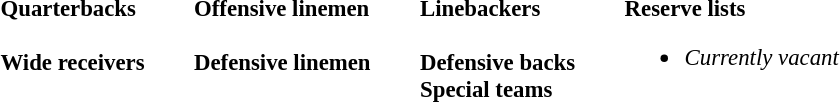<table class="toccolours" style="text-align: left;">
<tr>
<td style="font-size: 95%;vertical-align:top;"><strong>Quarterbacks</strong><br><br><strong>Wide receivers</strong>
 
 
 


</td>
<td style="width: 25px;"></td>
<td style="font-size: 95%;vertical-align:top;"><strong>Offensive linemen</strong><br><br><strong>Defensive linemen</strong>

</td>
<td style="width: 25px;"></td>
<td style="font-size: 95%;vertical-align:top;"><strong>Linebackers</strong><br><br><strong>Defensive backs</strong>
 

 

 
<br><strong>Special teams</strong>
</td>
<td style="width: 25px;"></td>
<td style="font-size: 95%;vertical-align:top;"><strong>Reserve lists</strong><br><ul><li><em>Currently vacant</em></li></ul></td>
</tr>
<tr>
</tr>
</table>
